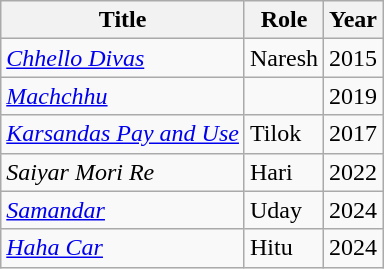<table class="wikitable">
<tr>
<th>Title</th>
<th>Role</th>
<th>Year</th>
</tr>
<tr>
<td><em><a href='#'>Chhello Divas</a></em></td>
<td>Naresh</td>
<td>2015</td>
</tr>
<tr>
<td><em><a href='#'>Machchhu</a></em></td>
<td></td>
<td>2019</td>
</tr>
<tr>
<td><em><a href='#'>Karsandas Pay and Use</a></em></td>
<td>Tilok</td>
<td>2017</td>
</tr>
<tr>
<td><em>Saiyar Mori Re</em></td>
<td>Hari</td>
<td>2022</td>
</tr>
<tr>
<td><em><a href='#'>Samandar</a></em></td>
<td>Uday</td>
<td>2024</td>
</tr>
<tr>
<td><em><a href='#'>Haha Car</a></em></td>
<td>Hitu</td>
<td>2024</td>
</tr>
</table>
